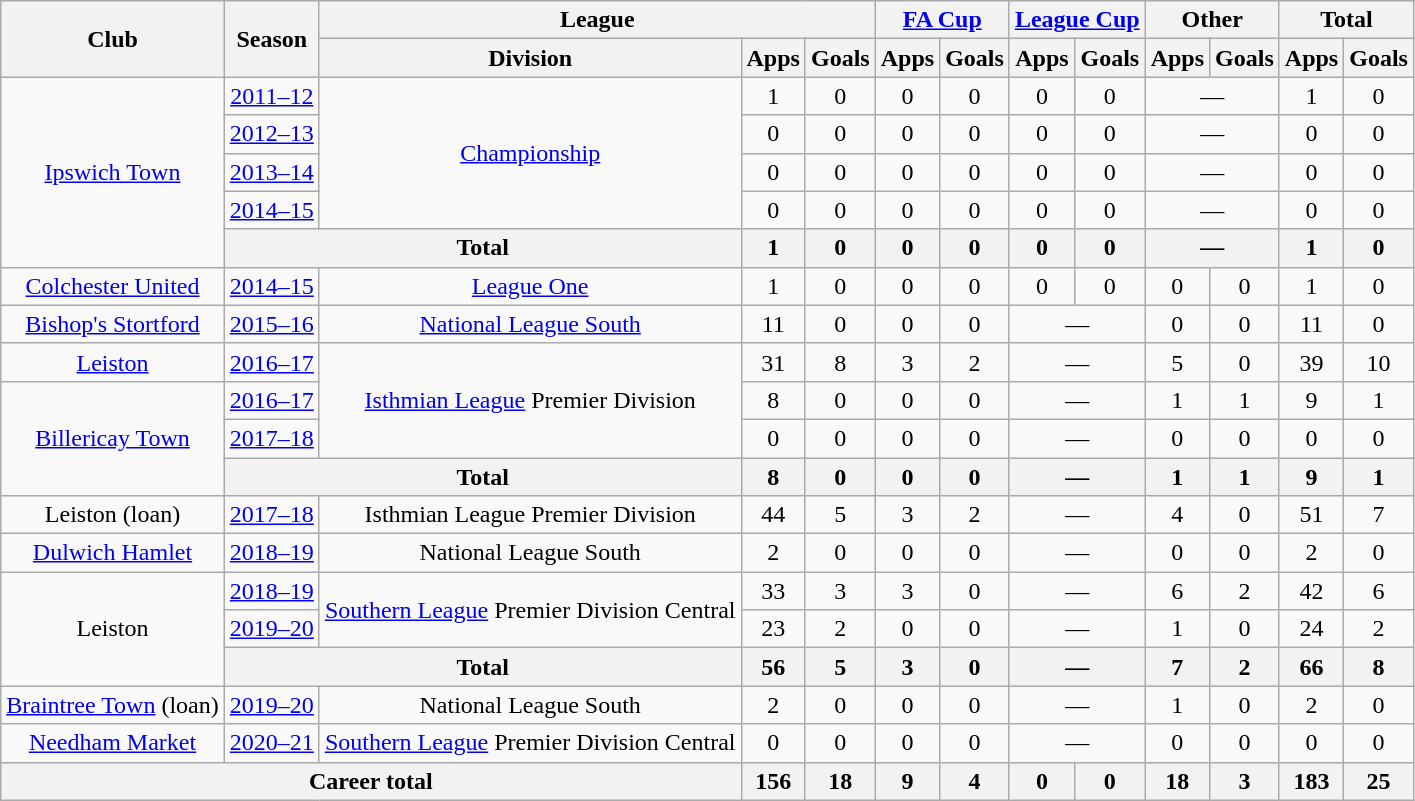<table class="wikitable" style="text-align: center;">
<tr>
<th rowspan="2">Club</th>
<th rowspan="2">Season</th>
<th colspan="3">League</th>
<th colspan="2"><a href='#'>FA Cup</a></th>
<th colspan="2"><a href='#'>League Cup</a></th>
<th colspan="2">Other</th>
<th colspan="2">Total</th>
</tr>
<tr>
<th>Division</th>
<th>Apps</th>
<th>Goals</th>
<th>Apps</th>
<th>Goals</th>
<th>Apps</th>
<th>Goals</th>
<th>Apps</th>
<th>Goals</th>
<th>Apps</th>
<th>Goals</th>
</tr>
<tr>
<td rowspan="5" valign="center"><a href='#'>Ipswich Town</a></td>
<td><a href='#'>2011–12</a></td>
<td rowspan="4" valign="center"><a href='#'>Championship</a></td>
<td>1</td>
<td>0</td>
<td>0</td>
<td>0</td>
<td>0</td>
<td>0</td>
<td colspan="2">—</td>
<td>1</td>
<td>0</td>
</tr>
<tr>
<td><a href='#'>2012–13</a></td>
<td>0</td>
<td>0</td>
<td>0</td>
<td>0</td>
<td>0</td>
<td>0</td>
<td colspan="2">—</td>
<td>0</td>
<td>0</td>
</tr>
<tr>
<td><a href='#'>2013–14</a></td>
<td>0</td>
<td>0</td>
<td>0</td>
<td>0</td>
<td>0</td>
<td>0</td>
<td colspan="2">—</td>
<td>0</td>
<td>0</td>
</tr>
<tr>
<td><a href='#'>2014–15</a></td>
<td>0</td>
<td>0</td>
<td>0</td>
<td>0</td>
<td>0</td>
<td>0</td>
<td colspan="2">—</td>
<td>0</td>
<td>0</td>
</tr>
<tr>
<th colspan="2">Total</th>
<th>1</th>
<th>0</th>
<th>0</th>
<th>0</th>
<th>0</th>
<th>0</th>
<th colspan="2">—</th>
<th>1</th>
<th>0</th>
</tr>
<tr>
<td rowspan="1" valign="center"><a href='#'>Colchester United</a></td>
<td><a href='#'>2014–15</a></td>
<td><a href='#'>League One</a></td>
<td>1</td>
<td>0</td>
<td>0</td>
<td>0</td>
<td>0</td>
<td>0</td>
<td>0</td>
<td>0</td>
<td>1</td>
<td>0</td>
</tr>
<tr>
<td rowspan="1" valign="center"><a href='#'>Bishop's Stortford</a></td>
<td><a href='#'>2015–16</a></td>
<td><a href='#'>National League South</a></td>
<td>11</td>
<td>0</td>
<td>0</td>
<td>0</td>
<td colspan="2">—</td>
<td>0</td>
<td>0</td>
<td>11</td>
<td>0</td>
</tr>
<tr>
<td rowspan="1" valign="center"><a href='#'>Leiston</a></td>
<td><a href='#'>2016–17</a></td>
<td rowspan="3" valign="center"><a href='#'>Isthmian League</a> Premier Division</td>
<td>31</td>
<td>8</td>
<td>3</td>
<td>2</td>
<td colspan="2">—</td>
<td>5</td>
<td>0</td>
<td>39</td>
<td>10</td>
</tr>
<tr>
<td rowspan="3" valign="center"><a href='#'>Billericay Town</a></td>
<td><a href='#'>2016–17</a></td>
<td>8</td>
<td>0</td>
<td>0</td>
<td>0</td>
<td colspan="2">—</td>
<td>1</td>
<td>1</td>
<td>9</td>
<td>1</td>
</tr>
<tr>
<td><a href='#'>2017–18</a></td>
<td>0</td>
<td>0</td>
<td>0</td>
<td>0</td>
<td colspan="2">—</td>
<td>0</td>
<td>0</td>
<td>0</td>
<td>0</td>
</tr>
<tr>
<th colspan="2">Total</th>
<th>8</th>
<th>0</th>
<th>0</th>
<th>0</th>
<th colspan="2">—</th>
<th>1</th>
<th>1</th>
<th>9</th>
<th>1</th>
</tr>
<tr>
<td rowspan="1" valign="center">Leiston (loan)</td>
<td><a href='#'>2017–18</a></td>
<td>Isthmian League Premier Division</td>
<td>44</td>
<td>5</td>
<td>3</td>
<td>2</td>
<td colspan="2">—</td>
<td>4</td>
<td>0</td>
<td>51</td>
<td>7</td>
</tr>
<tr>
<td rowspan="1" valign="center"><a href='#'>Dulwich Hamlet</a></td>
<td><a href='#'>2018–19</a></td>
<td>National League South</td>
<td>2</td>
<td>0</td>
<td>0</td>
<td>0</td>
<td colspan="2">—</td>
<td>0</td>
<td>0</td>
<td>2</td>
<td>0</td>
</tr>
<tr>
<td rowspan="3" valign="center">Leiston</td>
<td><a href='#'>2018–19</a></td>
<td rowspan="2" valign="center"><a href='#'>Southern League</a> Premier Division Central</td>
<td>33</td>
<td>3</td>
<td>3</td>
<td>0</td>
<td colspan="2">—</td>
<td>6</td>
<td>2</td>
<td>42</td>
<td>6</td>
</tr>
<tr>
<td><a href='#'>2019–20</a></td>
<td>23</td>
<td>2</td>
<td>0</td>
<td>0</td>
<td colspan="2">—</td>
<td>1</td>
<td>0</td>
<td>24</td>
<td>2</td>
</tr>
<tr>
<th colspan="2">Total</th>
<th>56</th>
<th>5</th>
<th>3</th>
<th>0</th>
<th colspan="2">—</th>
<th>7</th>
<th>2</th>
<th>66</th>
<th>8</th>
</tr>
<tr>
<td rowspan="1" valign="center"><a href='#'>Braintree Town</a> (loan)</td>
<td><a href='#'>2019–20</a></td>
<td>National League South</td>
<td>2</td>
<td>0</td>
<td>0</td>
<td>0</td>
<td colspan="2">—</td>
<td>1</td>
<td>0</td>
<td>2</td>
<td>0</td>
</tr>
<tr>
<td rowspan="1" valign="center"><a href='#'>Needham Market</a></td>
<td><a href='#'>2020–21</a></td>
<td><a href='#'>Southern League</a> Premier Division Central</td>
<td>0</td>
<td>0</td>
<td>0</td>
<td>0</td>
<td colspan="2">—</td>
<td>0</td>
<td>0</td>
<td>0</td>
<td>0</td>
</tr>
<tr>
<th colspan="3">Career total</th>
<th>156</th>
<th>18</th>
<th>9</th>
<th>4</th>
<th>0</th>
<th>0</th>
<th>18</th>
<th>3</th>
<th>183</th>
<th>25</th>
</tr>
</table>
